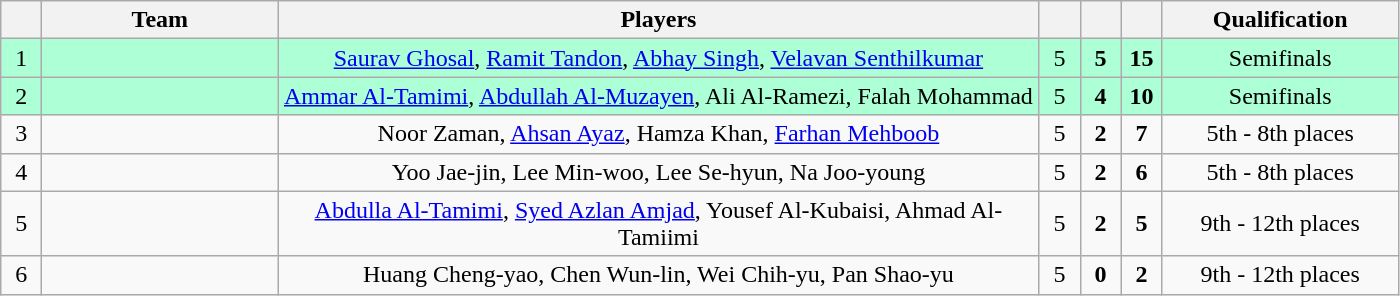<table class="wikitable" style="font-size: 100%">
<tr>
<th width=20></th>
<th width=150>Team</th>
<th width=500>Players</th>
<th width=20></th>
<th width=20></th>
<th width=20></th>
<th width=150>Qualification</th>
</tr>
<tr align=center style="background: #ADFFD6;">
<td>1</td>
<td align="left"></td>
<td><a href='#'>Saurav Ghosal</a>, <a href='#'>Ramit Tandon</a>, <a href='#'>Abhay Singh</a>, <a href='#'>Velavan Senthilkumar</a></td>
<td>5</td>
<td><strong>5</strong></td>
<td><strong>15</strong></td>
<td>Semifinals</td>
</tr>
<tr align=center style="background: #ADFFD6;">
<td>2</td>
<td align="left"></td>
<td><a href='#'>Ammar Al-Tamimi</a>, <a href='#'>Abdullah Al-Muzayen</a>, Ali Al-Ramezi, Falah Mohammad</td>
<td>5</td>
<td><strong>4</strong></td>
<td><strong>10</strong></td>
<td>Semifinals</td>
</tr>
<tr align=center>
<td>3</td>
<td align="left"></td>
<td>Noor Zaman, <a href='#'>Ahsan Ayaz</a>, Hamza Khan, <a href='#'>Farhan Mehboob</a></td>
<td>5</td>
<td><strong>2</strong></td>
<td><strong>7</strong></td>
<td>5th - 8th places</td>
</tr>
<tr align=center>
<td>4</td>
<td align="left"></td>
<td>Yoo Jae-jin, Lee Min-woo, Lee Se-hyun, Na Joo-young</td>
<td>5</td>
<td><strong>2</strong></td>
<td><strong>6</strong></td>
<td>5th - 8th places</td>
</tr>
<tr align=center>
<td>5</td>
<td align="left"></td>
<td><a href='#'>Abdulla Al-Tamimi</a>, <a href='#'>Syed Azlan Amjad</a>, Yousef Al-Kubaisi, Ahmad Al-Tamiimi</td>
<td>5</td>
<td><strong>2</strong></td>
<td><strong>5</strong></td>
<td>9th - 12th places</td>
</tr>
<tr align=center>
<td>6</td>
<td align="left"></td>
<td>Huang Cheng-yao, Chen Wun-lin, Wei Chih-yu, Pan Shao-yu</td>
<td>5</td>
<td><strong>0</strong></td>
<td><strong>2</strong></td>
<td>9th - 12th places</td>
</tr>
</table>
